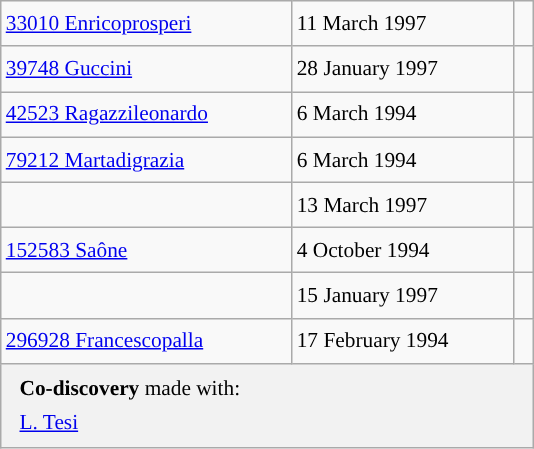<table class="wikitable" style="font-size: 89%; float: left; width: 25em; margin-right: 1em; line-height: 1.65em !important;">
<tr>
<td><a href='#'>33010 Enricoprosperi</a></td>
<td>11 March 1997</td>
<td> </td>
</tr>
<tr>
<td><a href='#'>39748 Guccini</a></td>
<td>28 January 1997</td>
<td> </td>
</tr>
<tr>
<td><a href='#'>42523 Ragazzileonardo</a></td>
<td>6 March 1994</td>
<td> </td>
</tr>
<tr>
<td><a href='#'>79212 Martadigrazia</a></td>
<td>6 March 1994</td>
<td> </td>
</tr>
<tr>
<td></td>
<td>13 March 1997</td>
<td> </td>
</tr>
<tr>
<td><a href='#'>152583 Saône</a></td>
<td>4 October 1994</td>
<td> </td>
</tr>
<tr>
<td></td>
<td>15 January 1997</td>
<td> </td>
</tr>
<tr>
<td><a href='#'>296928 Francescopalla</a></td>
<td>17 February 1994</td>
<td> </td>
</tr>
<tr>
<th colspan=3 style="font-weight: normal; text-align: left; padding: 4px 12px;"><strong>Co-discovery</strong> made with:<br> <a href='#'>L. Tesi</a></th>
</tr>
</table>
